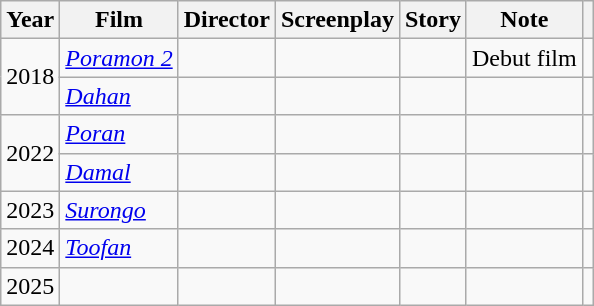<table class="wikitable">
<tr>
<th>Year</th>
<th>Film</th>
<th>Director</th>
<th>Screenplay</th>
<th>Story</th>
<th>Note</th>
<th></th>
</tr>
<tr>
<td rowspan="2">2018</td>
<td><em><a href='#'>Poramon 2</a></em></td>
<td></td>
<td></td>
<td></td>
<td>Debut film</td>
<td></td>
</tr>
<tr>
<td><a href='#'><em>Dahan</em></a></td>
<td></td>
<td></td>
<td></td>
<td></td>
<td></td>
</tr>
<tr>
<td rowspan="2">2022</td>
<td><a href='#'><em>Poran</em></a></td>
<td></td>
<td></td>
<td></td>
<td></td>
<td></td>
</tr>
<tr>
<td><a href='#'><em>Damal</em></a></td>
<td></td>
<td></td>
<td></td>
<td></td>
<td></td>
</tr>
<tr>
<td>2023</td>
<td><em><a href='#'>Surongo</a></em></td>
<td></td>
<td></td>
<td></td>
<td></td>
<td></td>
</tr>
<tr>
<td>2024</td>
<td><a href='#'><em>Toofan</em></a></td>
<td></td>
<td></td>
<td></td>
<td></td>
<td></td>
</tr>
<tr>
<td>2025</td>
<td></td>
<td></td>
<td></td>
<td></td>
<td></td>
<td></td>
</tr>
</table>
